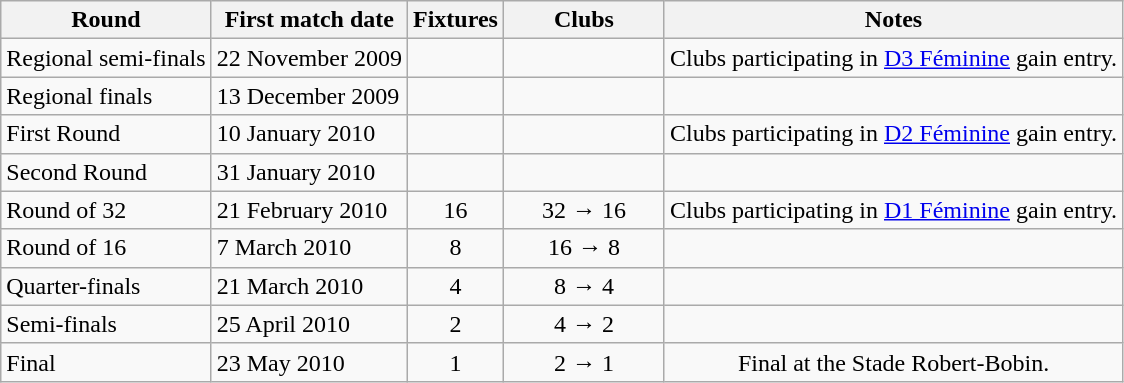<table class="wikitable">
<tr>
<th>Round</th>
<th>First match date</th>
<th>Fixtures</th>
<th width=100>Clubs</th>
<th>Notes</th>
</tr>
<tr align=center>
<td align=left>Regional semi-finals</td>
<td align=left>22 November 2009</td>
<td></td>
<td></td>
<td>Clubs participating in <a href='#'>D3 Féminine</a> gain entry.</td>
</tr>
<tr align=center>
<td align=left>Regional finals</td>
<td align=left>13 December 2009</td>
<td></td>
<td></td>
</tr>
<tr align=center>
<td align=left>First Round</td>
<td align=left>10 January 2010</td>
<td></td>
<td></td>
<td>Clubs participating in <a href='#'>D2 Féminine</a> gain entry.</td>
</tr>
<tr align=center>
<td align=left>Second Round</td>
<td align=left>31 January 2010</td>
<td></td>
<td></td>
<td></td>
</tr>
<tr align=center>
<td align=left>Round of 32</td>
<td align=left>21 February 2010</td>
<td>16</td>
<td>32 → 16</td>
<td>Clubs participating in <a href='#'>D1 Féminine</a> gain entry.</td>
</tr>
<tr align=center>
<td align=left>Round of 16</td>
<td align=left>7 March 2010</td>
<td>8</td>
<td>16 → 8</td>
<td></td>
</tr>
<tr align=center>
<td align=left>Quarter-finals</td>
<td align=left>21 March 2010</td>
<td>4</td>
<td>8 → 4</td>
<td></td>
</tr>
<tr align=center>
<td align=left>Semi-finals</td>
<td align=left>25 April 2010</td>
<td>2</td>
<td>4 → 2</td>
<td></td>
</tr>
<tr align=center>
<td align=left>Final</td>
<td align=left>23 May 2010</td>
<td>1</td>
<td>2 → 1</td>
<td>Final at the Stade Robert-Bobin.</td>
</tr>
</table>
